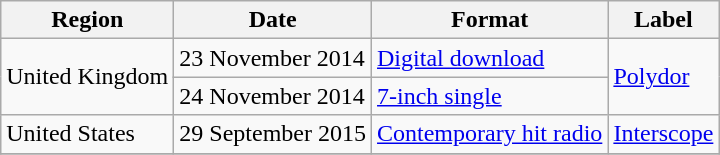<table class=wikitable>
<tr>
<th>Region</th>
<th>Date</th>
<th>Format</th>
<th>Label</th>
</tr>
<tr>
<td rowspan="2">United Kingdom</td>
<td>23 November 2014</td>
<td><a href='#'>Digital download</a></td>
<td rowspan="2"><a href='#'>Polydor</a></td>
</tr>
<tr>
<td>24 November 2014</td>
<td><a href='#'>7-inch single</a></td>
</tr>
<tr>
<td>United States</td>
<td>29 September 2015</td>
<td><a href='#'>Contemporary hit radio</a></td>
<td><a href='#'>Interscope</a></td>
</tr>
<tr>
</tr>
</table>
